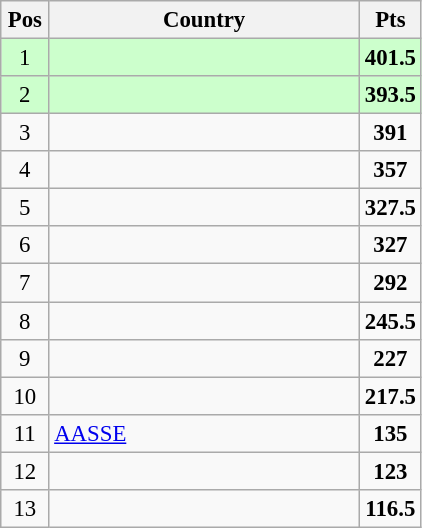<table class="wikitable" style="text-align: center; font-size:95%">
<tr>
<th width="25">Pos</th>
<th width="200">Country</th>
<th width="25">Pts</th>
</tr>
<tr bgcolor=ccffcc>
<td>1</td>
<td align="left"></td>
<td><strong>401.5</strong></td>
</tr>
<tr bgcolor=ccffcc>
<td>2</td>
<td align="left"></td>
<td><strong>393.5</strong></td>
</tr>
<tr>
<td>3</td>
<td align="left"></td>
<td><strong>391</strong></td>
</tr>
<tr>
<td>4</td>
<td align="left"></td>
<td><strong>357</strong></td>
</tr>
<tr>
<td>5</td>
<td align="left"></td>
<td><strong>327.5</strong></td>
</tr>
<tr>
<td>6</td>
<td align="left"></td>
<td><strong>327</strong></td>
</tr>
<tr>
<td>7</td>
<td align="left"></td>
<td><strong>292</strong></td>
</tr>
<tr>
<td>8</td>
<td align="left"></td>
<td><strong>245.5</strong></td>
</tr>
<tr>
<td>9</td>
<td align="left"></td>
<td><strong>227</strong></td>
</tr>
<tr>
<td>10</td>
<td align="left"></td>
<td><strong>217.5</strong></td>
</tr>
<tr>
<td>11</td>
<td align="left"> <a href='#'>AASSE</a></td>
<td><strong>135</strong></td>
</tr>
<tr>
<td>12</td>
<td align="left"></td>
<td><strong>123</strong></td>
</tr>
<tr>
<td>13</td>
<td align="left"></td>
<td><strong>116.5</strong></td>
</tr>
</table>
